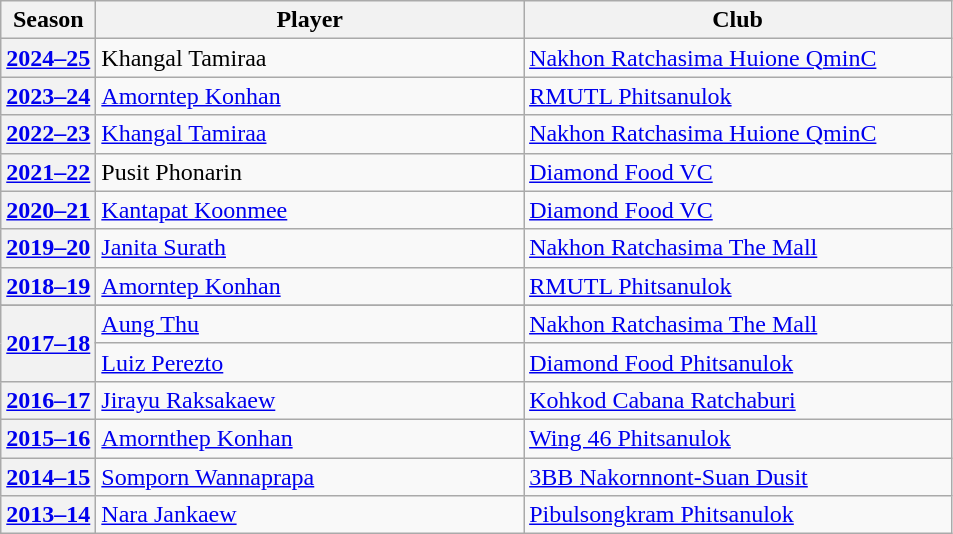<table class=wikitable>
<tr>
<th>Season</th>
<th width=45%>Player</th>
<th width=45%>Club</th>
</tr>
<tr>
<th><a href='#'>2024–25</a></th>
<td> Khangal Tamiraa</td>
<td><a href='#'>Nakhon Ratchasima Huione QminC</a></td>
</tr>
<tr>
<th><a href='#'>2023–24</a></th>
<td> <a href='#'>Amorntep Konhan</a></td>
<td><a href='#'>RMUTL Phitsanulok</a></td>
</tr>
<tr>
<th><a href='#'>2022–23</a></th>
<td> <a href='#'>Khangal Tamiraa</a></td>
<td><a href='#'>Nakhon Ratchasima Huione QminC</a></td>
</tr>
<tr>
<th><a href='#'>2021–22</a></th>
<td> Pusit Phonarin</td>
<td><a href='#'>Diamond Food VC</a></td>
</tr>
<tr>
<th><a href='#'>2020–21</a></th>
<td> <a href='#'>Kantapat Koonmee</a></td>
<td><a href='#'>Diamond Food VC</a></td>
</tr>
<tr>
<th><a href='#'>2019–20</a></th>
<td> <a href='#'>Janita Surath</a></td>
<td><a href='#'>Nakhon Ratchasima The Mall</a></td>
</tr>
<tr>
<th><a href='#'>2018–19</a></th>
<td> <a href='#'>Amorntep Konhan</a></td>
<td><a href='#'>RMUTL Phitsanulok</a></td>
</tr>
<tr>
</tr>
<tr>
<th rowspan=2><a href='#'>2017–18</a></th>
<td> <a href='#'>Aung Thu</a></td>
<td><a href='#'>Nakhon Ratchasima The Mall</a></td>
</tr>
<tr>
<td> <a href='#'>Luiz Perezto</a></td>
<td><a href='#'>Diamond Food Phitsanulok</a></td>
</tr>
<tr>
<th><a href='#'>2016–17</a></th>
<td> <a href='#'>Jirayu Raksakaew</a></td>
<td><a href='#'>Kohkod Cabana Ratchaburi</a></td>
</tr>
<tr>
<th><a href='#'>2015–16</a></th>
<td> <a href='#'>Amornthep Konhan</a></td>
<td><a href='#'>Wing 46 Phitsanulok</a></td>
</tr>
<tr>
<th><a href='#'>2014–15</a></th>
<td> <a href='#'>Somporn Wannaprapa</a></td>
<td><a href='#'>3BB Nakornnont-Suan Dusit</a></td>
</tr>
<tr>
<th><a href='#'>2013–14</a></th>
<td> <a href='#'>Nara Jankaew</a></td>
<td><a href='#'>Pibulsongkram Phitsanulok</a></td>
</tr>
</table>
